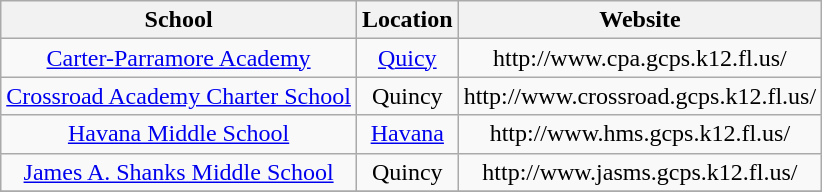<table class="wikitable" style="text-align:center">
<tr>
<th>School</th>
<th>Location</th>
<th>Website</th>
</tr>
<tr>
<td><a href='#'>Carter-Parramore Academy</a></td>
<td><a href='#'>Quicy</a></td>
<td>http://www.cpa.gcps.k12.fl.us/</td>
</tr>
<tr>
<td><a href='#'>Crossroad Academy Charter School</a></td>
<td>Quincy</td>
<td>http://www.crossroad.gcps.k12.fl.us/</td>
</tr>
<tr>
<td><a href='#'>Havana Middle School</a></td>
<td><a href='#'>Havana</a></td>
<td>http://www.hms.gcps.k12.fl.us/</td>
</tr>
<tr>
<td><a href='#'>James A. Shanks Middle School</a></td>
<td>Quincy</td>
<td>http://www.jasms.gcps.k12.fl.us/</td>
</tr>
<tr>
</tr>
</table>
